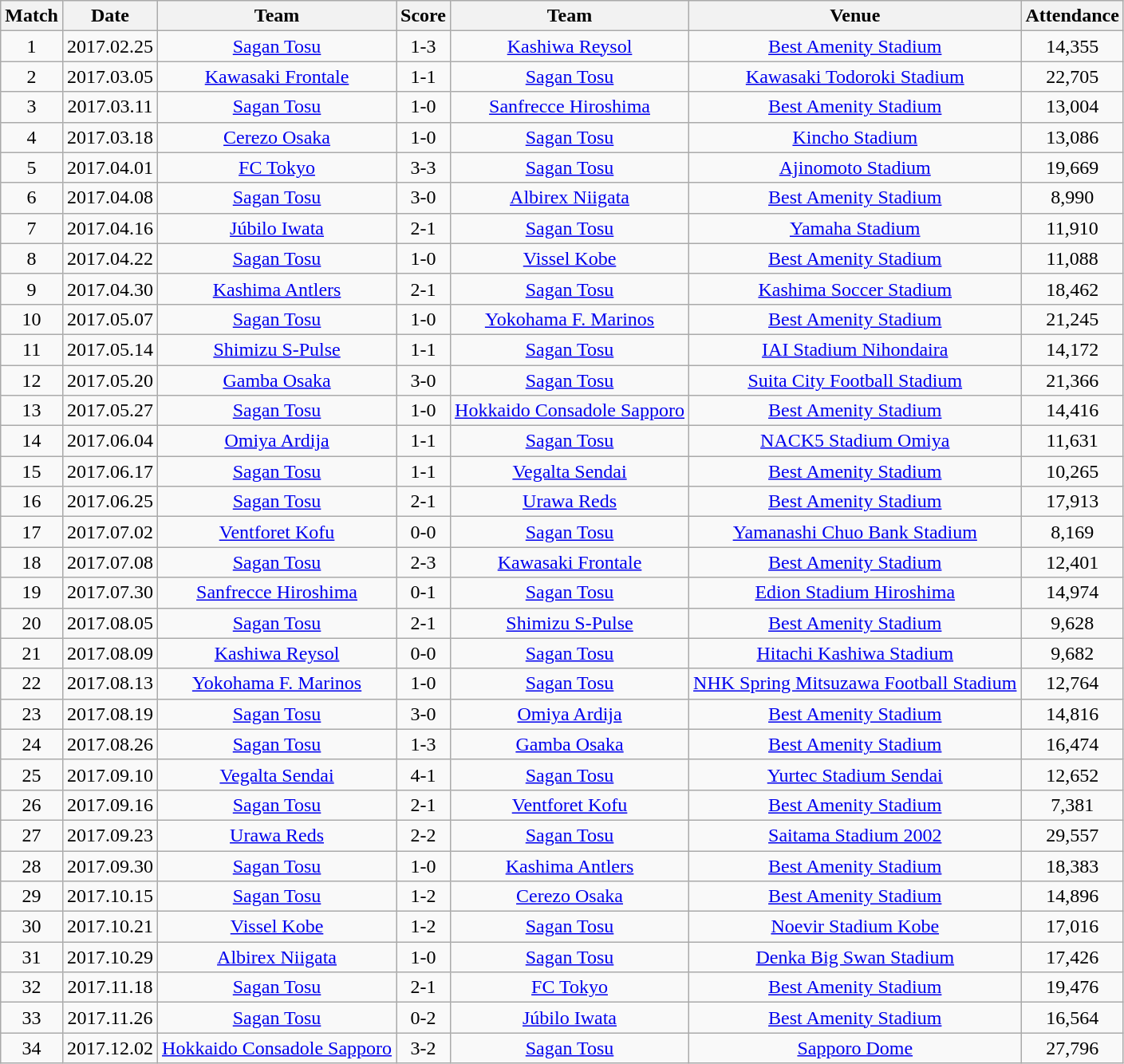<table class="wikitable" style="text-align:center;">
<tr>
<th>Match</th>
<th>Date</th>
<th>Team</th>
<th>Score</th>
<th>Team</th>
<th>Venue</th>
<th>Attendance</th>
</tr>
<tr>
<td>1</td>
<td>2017.02.25</td>
<td><a href='#'>Sagan Tosu</a></td>
<td>1-3</td>
<td><a href='#'>Kashiwa Reysol</a></td>
<td><a href='#'>Best Amenity Stadium</a></td>
<td>14,355</td>
</tr>
<tr>
<td>2</td>
<td>2017.03.05</td>
<td><a href='#'>Kawasaki Frontale</a></td>
<td>1-1</td>
<td><a href='#'>Sagan Tosu</a></td>
<td><a href='#'>Kawasaki Todoroki Stadium</a></td>
<td>22,705</td>
</tr>
<tr>
<td>3</td>
<td>2017.03.11</td>
<td><a href='#'>Sagan Tosu</a></td>
<td>1-0</td>
<td><a href='#'>Sanfrecce Hiroshima</a></td>
<td><a href='#'>Best Amenity Stadium</a></td>
<td>13,004</td>
</tr>
<tr>
<td>4</td>
<td>2017.03.18</td>
<td><a href='#'>Cerezo Osaka</a></td>
<td>1-0</td>
<td><a href='#'>Sagan Tosu</a></td>
<td><a href='#'>Kincho Stadium</a></td>
<td>13,086</td>
</tr>
<tr>
<td>5</td>
<td>2017.04.01</td>
<td><a href='#'>FC Tokyo</a></td>
<td>3-3</td>
<td><a href='#'>Sagan Tosu</a></td>
<td><a href='#'>Ajinomoto Stadium</a></td>
<td>19,669</td>
</tr>
<tr>
<td>6</td>
<td>2017.04.08</td>
<td><a href='#'>Sagan Tosu</a></td>
<td>3-0</td>
<td><a href='#'>Albirex Niigata</a></td>
<td><a href='#'>Best Amenity Stadium</a></td>
<td>8,990</td>
</tr>
<tr>
<td>7</td>
<td>2017.04.16</td>
<td><a href='#'>Júbilo Iwata</a></td>
<td>2-1</td>
<td><a href='#'>Sagan Tosu</a></td>
<td><a href='#'>Yamaha Stadium</a></td>
<td>11,910</td>
</tr>
<tr>
<td>8</td>
<td>2017.04.22</td>
<td><a href='#'>Sagan Tosu</a></td>
<td>1-0</td>
<td><a href='#'>Vissel Kobe</a></td>
<td><a href='#'>Best Amenity Stadium</a></td>
<td>11,088</td>
</tr>
<tr>
<td>9</td>
<td>2017.04.30</td>
<td><a href='#'>Kashima Antlers</a></td>
<td>2-1</td>
<td><a href='#'>Sagan Tosu</a></td>
<td><a href='#'>Kashima Soccer Stadium</a></td>
<td>18,462</td>
</tr>
<tr>
<td>10</td>
<td>2017.05.07</td>
<td><a href='#'>Sagan Tosu</a></td>
<td>1-0</td>
<td><a href='#'>Yokohama F. Marinos</a></td>
<td><a href='#'>Best Amenity Stadium</a></td>
<td>21,245</td>
</tr>
<tr>
<td>11</td>
<td>2017.05.14</td>
<td><a href='#'>Shimizu S-Pulse</a></td>
<td>1-1</td>
<td><a href='#'>Sagan Tosu</a></td>
<td><a href='#'>IAI Stadium Nihondaira</a></td>
<td>14,172</td>
</tr>
<tr>
<td>12</td>
<td>2017.05.20</td>
<td><a href='#'>Gamba Osaka</a></td>
<td>3-0</td>
<td><a href='#'>Sagan Tosu</a></td>
<td><a href='#'>Suita City Football Stadium</a></td>
<td>21,366</td>
</tr>
<tr>
<td>13</td>
<td>2017.05.27</td>
<td><a href='#'>Sagan Tosu</a></td>
<td>1-0</td>
<td><a href='#'>Hokkaido Consadole Sapporo</a></td>
<td><a href='#'>Best Amenity Stadium</a></td>
<td>14,416</td>
</tr>
<tr>
<td>14</td>
<td>2017.06.04</td>
<td><a href='#'>Omiya Ardija</a></td>
<td>1-1</td>
<td><a href='#'>Sagan Tosu</a></td>
<td><a href='#'>NACK5 Stadium Omiya</a></td>
<td>11,631</td>
</tr>
<tr>
<td>15</td>
<td>2017.06.17</td>
<td><a href='#'>Sagan Tosu</a></td>
<td>1-1</td>
<td><a href='#'>Vegalta Sendai</a></td>
<td><a href='#'>Best Amenity Stadium</a></td>
<td>10,265</td>
</tr>
<tr>
<td>16</td>
<td>2017.06.25</td>
<td><a href='#'>Sagan Tosu</a></td>
<td>2-1</td>
<td><a href='#'>Urawa Reds</a></td>
<td><a href='#'>Best Amenity Stadium</a></td>
<td>17,913</td>
</tr>
<tr>
<td>17</td>
<td>2017.07.02</td>
<td><a href='#'>Ventforet Kofu</a></td>
<td>0-0</td>
<td><a href='#'>Sagan Tosu</a></td>
<td><a href='#'>Yamanashi Chuo Bank Stadium</a></td>
<td>8,169</td>
</tr>
<tr>
<td>18</td>
<td>2017.07.08</td>
<td><a href='#'>Sagan Tosu</a></td>
<td>2-3</td>
<td><a href='#'>Kawasaki Frontale</a></td>
<td><a href='#'>Best Amenity Stadium</a></td>
<td>12,401</td>
</tr>
<tr>
<td>19</td>
<td>2017.07.30</td>
<td><a href='#'>Sanfrecce Hiroshima</a></td>
<td>0-1</td>
<td><a href='#'>Sagan Tosu</a></td>
<td><a href='#'>Edion Stadium Hiroshima</a></td>
<td>14,974</td>
</tr>
<tr>
<td>20</td>
<td>2017.08.05</td>
<td><a href='#'>Sagan Tosu</a></td>
<td>2-1</td>
<td><a href='#'>Shimizu S-Pulse</a></td>
<td><a href='#'>Best Amenity Stadium</a></td>
<td>9,628</td>
</tr>
<tr>
<td>21</td>
<td>2017.08.09</td>
<td><a href='#'>Kashiwa Reysol</a></td>
<td>0-0</td>
<td><a href='#'>Sagan Tosu</a></td>
<td><a href='#'>Hitachi Kashiwa Stadium</a></td>
<td>9,682</td>
</tr>
<tr>
<td>22</td>
<td>2017.08.13</td>
<td><a href='#'>Yokohama F. Marinos</a></td>
<td>1-0</td>
<td><a href='#'>Sagan Tosu</a></td>
<td><a href='#'>NHK Spring Mitsuzawa Football Stadium</a></td>
<td>12,764</td>
</tr>
<tr>
<td>23</td>
<td>2017.08.19</td>
<td><a href='#'>Sagan Tosu</a></td>
<td>3-0</td>
<td><a href='#'>Omiya Ardija</a></td>
<td><a href='#'>Best Amenity Stadium</a></td>
<td>14,816</td>
</tr>
<tr>
<td>24</td>
<td>2017.08.26</td>
<td><a href='#'>Sagan Tosu</a></td>
<td>1-3</td>
<td><a href='#'>Gamba Osaka</a></td>
<td><a href='#'>Best Amenity Stadium</a></td>
<td>16,474</td>
</tr>
<tr>
<td>25</td>
<td>2017.09.10</td>
<td><a href='#'>Vegalta Sendai</a></td>
<td>4-1</td>
<td><a href='#'>Sagan Tosu</a></td>
<td><a href='#'>Yurtec Stadium Sendai</a></td>
<td>12,652</td>
</tr>
<tr>
<td>26</td>
<td>2017.09.16</td>
<td><a href='#'>Sagan Tosu</a></td>
<td>2-1</td>
<td><a href='#'>Ventforet Kofu</a></td>
<td><a href='#'>Best Amenity Stadium</a></td>
<td>7,381</td>
</tr>
<tr>
<td>27</td>
<td>2017.09.23</td>
<td><a href='#'>Urawa Reds</a></td>
<td>2-2</td>
<td><a href='#'>Sagan Tosu</a></td>
<td><a href='#'>Saitama Stadium 2002</a></td>
<td>29,557</td>
</tr>
<tr>
<td>28</td>
<td>2017.09.30</td>
<td><a href='#'>Sagan Tosu</a></td>
<td>1-0</td>
<td><a href='#'>Kashima Antlers</a></td>
<td><a href='#'>Best Amenity Stadium</a></td>
<td>18,383</td>
</tr>
<tr>
<td>29</td>
<td>2017.10.15</td>
<td><a href='#'>Sagan Tosu</a></td>
<td>1-2</td>
<td><a href='#'>Cerezo Osaka</a></td>
<td><a href='#'>Best Amenity Stadium</a></td>
<td>14,896</td>
</tr>
<tr>
<td>30</td>
<td>2017.10.21</td>
<td><a href='#'>Vissel Kobe</a></td>
<td>1-2</td>
<td><a href='#'>Sagan Tosu</a></td>
<td><a href='#'>Noevir Stadium Kobe</a></td>
<td>17,016</td>
</tr>
<tr>
<td>31</td>
<td>2017.10.29</td>
<td><a href='#'>Albirex Niigata</a></td>
<td>1-0</td>
<td><a href='#'>Sagan Tosu</a></td>
<td><a href='#'>Denka Big Swan Stadium</a></td>
<td>17,426</td>
</tr>
<tr>
<td>32</td>
<td>2017.11.18</td>
<td><a href='#'>Sagan Tosu</a></td>
<td>2-1</td>
<td><a href='#'>FC Tokyo</a></td>
<td><a href='#'>Best Amenity Stadium</a></td>
<td>19,476</td>
</tr>
<tr>
<td>33</td>
<td>2017.11.26</td>
<td><a href='#'>Sagan Tosu</a></td>
<td>0-2</td>
<td><a href='#'>Júbilo Iwata</a></td>
<td><a href='#'>Best Amenity Stadium</a></td>
<td>16,564</td>
</tr>
<tr>
<td>34</td>
<td>2017.12.02</td>
<td><a href='#'>Hokkaido Consadole Sapporo</a></td>
<td>3-2</td>
<td><a href='#'>Sagan Tosu</a></td>
<td><a href='#'>Sapporo Dome</a></td>
<td>27,796</td>
</tr>
</table>
